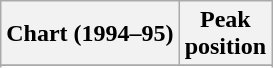<table class="wikitable sortable plainrowheaders" style="text-align:center">
<tr>
<th scope="col">Chart (1994–95)</th>
<th scope="col">Peak<br>position</th>
</tr>
<tr>
</tr>
<tr>
</tr>
</table>
